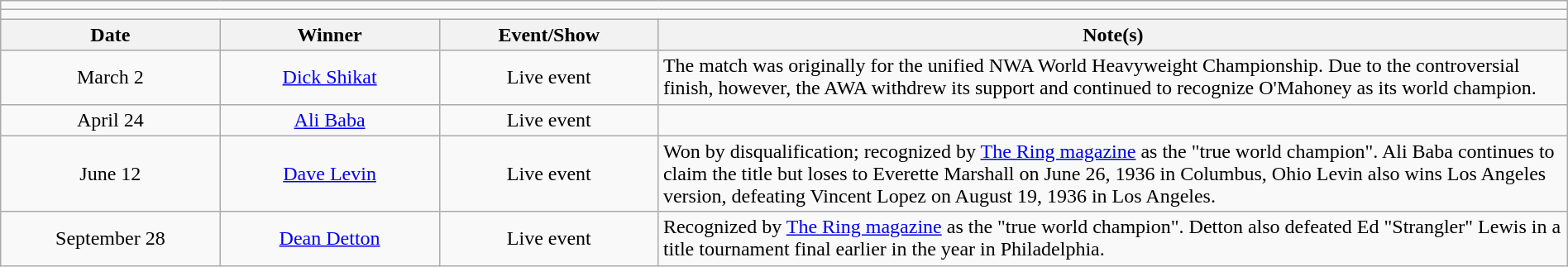<table class="wikitable" style="text-align:center; width:100%;">
<tr>
<td colspan="5"></td>
</tr>
<tr>
<td colspan="5"><strong></strong></td>
</tr>
<tr>
<th width=14%>Date</th>
<th width=14%>Winner</th>
<th width=14%>Event/Show</th>
<th width=58%>Note(s)</th>
</tr>
<tr>
<td>March 2</td>
<td><a href='#'>Dick Shikat</a></td>
<td>Live event</td>
<td align=left>The match was originally for the unified NWA World Heavyweight Championship. Due to the controversial finish, however, the AWA withdrew its support and continued to recognize O'Mahoney as its world champion.</td>
</tr>
<tr>
<td>April 24</td>
<td><a href='#'>Ali Baba</a></td>
<td>Live event</td>
<td align=left></td>
</tr>
<tr>
<td>June 12</td>
<td><a href='#'>Dave Levin</a></td>
<td>Live event</td>
<td align=left>Won by disqualification; recognized by <a href='#'>The Ring magazine</a> as the "true world champion". Ali Baba continues to claim the title but loses to Everette Marshall on June 26, 1936 in Columbus, Ohio Levin also wins Los Angeles version, defeating Vincent Lopez on August 19, 1936 in Los Angeles.</td>
</tr>
<tr>
<td>September 28</td>
<td><a href='#'>Dean Detton</a></td>
<td>Live event</td>
<td align=left>Recognized by <a href='#'>The Ring magazine</a> as the "true world champion". Detton also defeated Ed "Strangler" Lewis in a title tournament final earlier in the year in Philadelphia.</td>
</tr>
</table>
